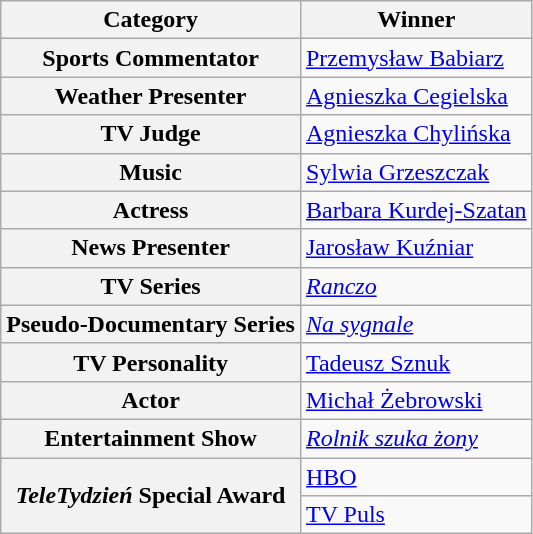<table class="wikitable">
<tr>
<th>Category</th>
<th>Winner</th>
</tr>
<tr>
<th scope="row">Sports Commentator</th>
<td><a href='#'>Przemysław Babiarz</a></td>
</tr>
<tr>
<th scope="row">Weather Presenter</th>
<td><a href='#'>Agnieszka Cegielska</a></td>
</tr>
<tr>
<th scope="row">TV Judge</th>
<td><a href='#'>Agnieszka Chylińska</a></td>
</tr>
<tr>
<th scope="row">Music</th>
<td><a href='#'>Sylwia Grzeszczak</a></td>
</tr>
<tr>
<th scope="row">Actress</th>
<td><a href='#'>Barbara Kurdej-Szatan</a></td>
</tr>
<tr>
<th scope="row">News Presenter</th>
<td><a href='#'>Jarosław Kuźniar</a></td>
</tr>
<tr>
<th scope="row">TV Series</th>
<td><em><a href='#'>Ranczo</a></em></td>
</tr>
<tr>
<th scope="row">Pseudo-Documentary Series</th>
<td><em><a href='#'>Na sygnale</a></em></td>
</tr>
<tr>
<th scope="row">TV Personality</th>
<td><a href='#'>Tadeusz Sznuk</a></td>
</tr>
<tr>
<th scope="row">Actor</th>
<td><a href='#'>Michał Żebrowski</a></td>
</tr>
<tr>
<th scope="row">Entertainment Show</th>
<td><em><a href='#'>Rolnik szuka żony</a></em></td>
</tr>
<tr>
<th scope="row" rowspan="2"><em>TeleTydzień</em> Special Award</th>
<td><a href='#'>HBO</a></td>
</tr>
<tr>
<td><a href='#'>TV Puls</a></td>
</tr>
</table>
